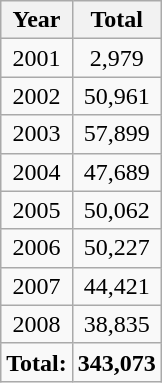<table class="wikitable sortable" style="text-align: center;">
<tr>
<th>Year</th>
<th>Total</th>
</tr>
<tr>
<td>2001</td>
<td>2,979</td>
</tr>
<tr>
<td>2002</td>
<td>50,961</td>
</tr>
<tr>
<td>2003</td>
<td>57,899</td>
</tr>
<tr>
<td>2004</td>
<td>47,689</td>
</tr>
<tr>
<td>2005</td>
<td>50,062</td>
</tr>
<tr>
<td>2006</td>
<td>50,227</td>
</tr>
<tr>
<td>2007</td>
<td>44,421</td>
</tr>
<tr>
<td>2008</td>
<td>38,835</td>
</tr>
<tr>
<td><strong>Total:</strong></td>
<td><strong>343,073</strong></td>
</tr>
</table>
